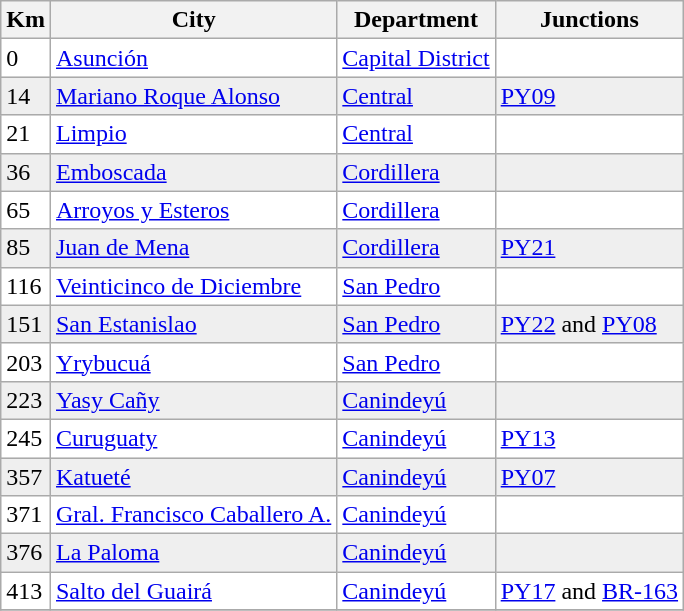<table class="wikitable">
<tr>
<th>Km</th>
<th>City</th>
<th>Department</th>
<th>Junctions</th>
</tr>
<tr bgcolor="ffffff">
<td>0</td>
<td><a href='#'>Asunción</a></td>
<td><a href='#'>Capital District</a></td>
<td></td>
</tr>
<tr bgcolor="efefef">
<td>14</td>
<td><a href='#'>Mariano Roque Alonso</a></td>
<td><a href='#'>Central</a></td>
<td> <a href='#'>PY09</a></td>
</tr>
<tr bgcolor="ffffff">
<td>21</td>
<td><a href='#'>Limpio</a></td>
<td><a href='#'>Central</a></td>
<td></td>
</tr>
<tr bgcolor="efefef">
<td>36</td>
<td><a href='#'>Emboscada</a></td>
<td><a href='#'>Cordillera</a></td>
<td></td>
</tr>
<tr bgcolor="ffffff">
<td>65</td>
<td><a href='#'>Arroyos y Esteros</a></td>
<td><a href='#'>Cordillera</a></td>
<td></td>
</tr>
<tr bgcolor="efefef">
<td>85</td>
<td><a href='#'>Juan de Mena</a></td>
<td><a href='#'>Cordillera</a></td>
<td> <a href='#'>PY21</a></td>
</tr>
<tr bgcolor="ffffff">
<td>116</td>
<td><a href='#'>Veinticinco de Diciembre</a></td>
<td><a href='#'>San Pedro</a></td>
<td></td>
</tr>
<tr bgcolor="efefef">
<td>151</td>
<td><a href='#'>San Estanislao</a></td>
<td><a href='#'>San Pedro</a></td>
<td> <a href='#'>PY22</a> and  <a href='#'>PY08</a></td>
</tr>
<tr bgcolor="ffffff">
<td>203</td>
<td><a href='#'>Yrybucuá</a></td>
<td><a href='#'>San Pedro</a></td>
<td></td>
</tr>
<tr bgcolor="efefef">
<td>223</td>
<td><a href='#'>Yasy Cañy</a></td>
<td><a href='#'>Canindeyú</a></td>
<td></td>
</tr>
<tr bgcolor="ffffff">
<td>245</td>
<td><a href='#'>Curuguaty</a></td>
<td><a href='#'>Canindeyú</a></td>
<td> <a href='#'>PY13</a></td>
</tr>
<tr bgcolor="efefef">
<td>357</td>
<td><a href='#'>Katueté</a></td>
<td><a href='#'>Canindeyú</a></td>
<td> <a href='#'>PY07</a></td>
</tr>
<tr bgcolor="ffffff">
<td>371</td>
<td><a href='#'>Gral. Francisco Caballero A.</a></td>
<td><a href='#'>Canindeyú</a></td>
<td></td>
</tr>
<tr bgcolor="efefef">
<td>376</td>
<td><a href='#'>La Paloma</a></td>
<td><a href='#'>Canindeyú</a></td>
<td></td>
</tr>
<tr bgcolor="ffffff">
<td>413</td>
<td><a href='#'>Salto del Guairá</a></td>
<td><a href='#'>Canindeyú</a></td>
<td> <a href='#'>PY17</a> and  <a href='#'>BR-163</a></td>
</tr>
<tr bgcolor="efefef">
</tr>
</table>
